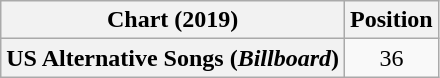<table class="wikitable sortable plainrowheaders" style="text-align:center">
<tr>
<th scope="col">Chart (2019)</th>
<th scope="col">Position</th>
</tr>
<tr>
<th scope="row">US Alternative Songs (<em>Billboard</em>)</th>
<td>36</td>
</tr>
</table>
